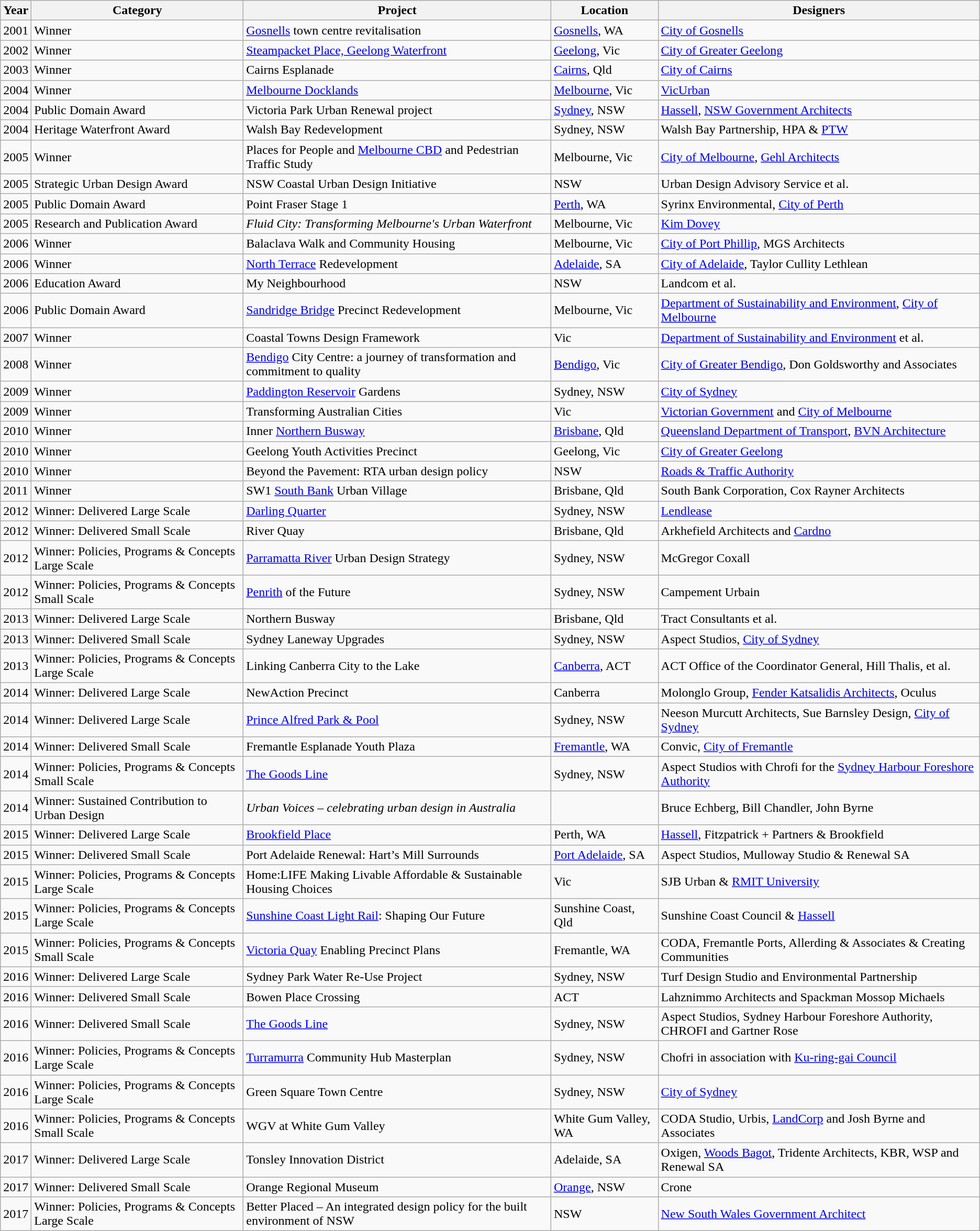<table class="wikitable sortable">
<tr>
<th>Year</th>
<th>Category</th>
<th>Project</th>
<th>Location</th>
<th>Designers</th>
</tr>
<tr>
<td>2001</td>
<td>Winner</td>
<td><a href='#'>Gosnells</a> town centre revitalisation</td>
<td><a href='#'>Gosnells</a>, WA</td>
<td><a href='#'>City of Gosnells</a></td>
</tr>
<tr>
<td>2002</td>
<td>Winner</td>
<td><a href='#'>Steampacket Place, Geelong Waterfront</a></td>
<td><a href='#'>Geelong</a>, Vic</td>
<td><a href='#'>City of Greater Geelong</a></td>
</tr>
<tr>
<td>2003</td>
<td>Winner</td>
<td>Cairns Esplanade</td>
<td><a href='#'>Cairns</a>, Qld</td>
<td><a href='#'>City of Cairns</a></td>
</tr>
<tr>
<td>2004</td>
<td>Winner</td>
<td><a href='#'>Melbourne Docklands</a></td>
<td><a href='#'>Melbourne</a>, Vic</td>
<td><a href='#'>VicUrban</a></td>
</tr>
<tr>
<td>2004</td>
<td>Public Domain Award</td>
<td>Victoria Park Urban Renewal project</td>
<td><a href='#'>Sydney</a>, NSW</td>
<td><a href='#'>Hassell</a>, <a href='#'>NSW Government Architects</a></td>
</tr>
<tr>
<td>2004</td>
<td>Heritage Waterfront Award</td>
<td>Walsh Bay Redevelopment</td>
<td>Sydney, NSW</td>
<td>Walsh Bay Partnership, HPA & <a href='#'>PTW</a></td>
</tr>
<tr>
<td>2005</td>
<td>Winner</td>
<td>Places for People and <a href='#'>Melbourne CBD</a> and Pedestrian Traffic Study</td>
<td>Melbourne, Vic</td>
<td><a href='#'>City of Melbourne</a>, <a href='#'>Gehl Architects</a></td>
</tr>
<tr>
<td>2005</td>
<td>Strategic Urban Design Award</td>
<td>NSW Coastal Urban Design Initiative</td>
<td>NSW</td>
<td>Urban Design Advisory Service et al.</td>
</tr>
<tr>
<td>2005</td>
<td>Public Domain Award</td>
<td>Point Fraser Stage 1</td>
<td><a href='#'>Perth</a>, WA</td>
<td>Syrinx Environmental, <a href='#'>City of Perth</a></td>
</tr>
<tr>
<td>2005</td>
<td>Research and Publication Award</td>
<td><em>Fluid City: Transforming Melbourne's Urban Waterfront</em></td>
<td>Melbourne, Vic</td>
<td><a href='#'>Kim Dovey</a></td>
</tr>
<tr>
<td>2006</td>
<td>Winner</td>
<td>Balaclava Walk and Community Housing</td>
<td>Melbourne, Vic</td>
<td><a href='#'>City of Port Phillip</a>, MGS Architects</td>
</tr>
<tr>
<td>2006</td>
<td>Winner</td>
<td><a href='#'>North Terrace</a> Redevelopment</td>
<td><a href='#'>Adelaide</a>, SA</td>
<td><a href='#'>City of Adelaide</a>, Taylor Cullity Lethlean</td>
</tr>
<tr>
<td>2006</td>
<td>Education Award</td>
<td>My Neighbourhood</td>
<td>NSW</td>
<td>Landcom et al.</td>
</tr>
<tr>
<td>2006</td>
<td>Public Domain Award</td>
<td><a href='#'>Sandridge Bridge</a> Precinct Redevelopment</td>
<td>Melbourne, Vic</td>
<td><a href='#'>Department of Sustainability and Environment</a>, <a href='#'>City of Melbourne</a></td>
</tr>
<tr>
<td>2007</td>
<td>Winner</td>
<td>Coastal Towns Design Framework</td>
<td>Vic</td>
<td><a href='#'>Department of Sustainability and Environment</a> et al.</td>
</tr>
<tr>
<td>2008</td>
<td>Winner</td>
<td><a href='#'>Bendigo</a> City Centre: a journey of transformation and commitment to quality</td>
<td><a href='#'>Bendigo</a>, Vic</td>
<td><a href='#'>City of Greater Bendigo</a>, Don Goldsworthy and Associates</td>
</tr>
<tr>
<td>2009</td>
<td>Winner</td>
<td><a href='#'>Paddington Reservoir</a> Gardens</td>
<td>Sydney, NSW</td>
<td><a href='#'>City of Sydney</a></td>
</tr>
<tr>
<td>2009</td>
<td>Winner</td>
<td>Transforming Australian Cities</td>
<td>Vic</td>
<td><a href='#'>Victorian Government</a> and <a href='#'>City of Melbourne</a></td>
</tr>
<tr>
<td>2010</td>
<td>Winner</td>
<td>Inner <a href='#'>Northern Busway</a></td>
<td><a href='#'>Brisbane</a>, Qld</td>
<td><a href='#'>Queensland Department of Transport</a>, <a href='#'>BVN Architecture</a></td>
</tr>
<tr>
<td>2010</td>
<td>Winner</td>
<td>Geelong Youth Activities Precinct</td>
<td>Geelong, Vic</td>
<td><a href='#'>City of Greater Geelong</a></td>
</tr>
<tr>
<td>2010</td>
<td>Winner</td>
<td>Beyond the Pavement: RTA urban design policy</td>
<td>NSW</td>
<td><a href='#'>Roads & Traffic Authority</a></td>
</tr>
<tr>
<td>2011</td>
<td>Winner</td>
<td>SW1 <a href='#'>South Bank</a> Urban Village</td>
<td>Brisbane, Qld</td>
<td>South Bank Corporation, Cox Rayner Architects</td>
</tr>
<tr>
<td>2012</td>
<td>Winner: Delivered Large Scale</td>
<td><a href='#'>Darling Quarter</a></td>
<td>Sydney, NSW</td>
<td><a href='#'>Lendlease</a></td>
</tr>
<tr>
<td>2012</td>
<td>Winner: Delivered Small Scale</td>
<td>River Quay</td>
<td>Brisbane, Qld</td>
<td>Arkhefield Architects and <a href='#'>Cardno</a></td>
</tr>
<tr>
<td>2012</td>
<td>Winner: Policies, Programs & Concepts Large Scale</td>
<td><a href='#'>Parramatta River</a> Urban Design Strategy</td>
<td>Sydney, NSW</td>
<td>McGregor Coxall</td>
</tr>
<tr>
<td>2012</td>
<td>Winner: Policies, Programs & Concepts Small Scale</td>
<td><a href='#'>Penrith</a> of the Future</td>
<td>Sydney, NSW</td>
<td>Campement Urbain</td>
</tr>
<tr>
<td>2013</td>
<td>Winner: Delivered Large Scale</td>
<td>Northern Busway</td>
<td>Brisbane, Qld</td>
<td>Tract Consultants et al.</td>
</tr>
<tr>
<td>2013</td>
<td>Winner: Delivered Small Scale</td>
<td>Sydney Laneway Upgrades</td>
<td>Sydney, NSW</td>
<td>Aspect Studios, <a href='#'>City of Sydney</a></td>
</tr>
<tr>
<td>2013</td>
<td>Winner: Policies, Programs & Concepts Large Scale</td>
<td>Linking Canberra City to the Lake</td>
<td><a href='#'>Canberra</a>, ACT</td>
<td>ACT Office of the Coordinator General, Hill Thalis, et al.</td>
</tr>
<tr>
<td>2014</td>
<td>Winner: Delivered Large Scale</td>
<td>NewAction Precinct</td>
<td>Canberra</td>
<td>Molonglo Group, <a href='#'>Fender Katsalidis Architects</a>, Oculus</td>
</tr>
<tr>
<td>2014</td>
<td>Winner: Delivered Large Scale</td>
<td><a href='#'>Prince Alfred Park & Pool</a></td>
<td>Sydney, NSW</td>
<td>Neeson Murcutt Architects, Sue Barnsley Design, <a href='#'>City of Sydney</a></td>
</tr>
<tr>
<td>2014</td>
<td>Winner: Delivered Small Scale</td>
<td>Fremantle Esplanade Youth Plaza</td>
<td><a href='#'>Fremantle</a>, WA</td>
<td>Convic, <a href='#'>City of Fremantle</a></td>
</tr>
<tr>
<td>2014</td>
<td>Winner: Policies, Programs & Concepts Small Scale</td>
<td><a href='#'>The Goods Line</a></td>
<td>Sydney, NSW</td>
<td>Aspect Studios with Chrofi for the <a href='#'>Sydney Harbour Foreshore Authority</a></td>
</tr>
<tr>
<td>2014</td>
<td>Winner: Sustained Contribution to Urban Design</td>
<td><em>Urban Voices – celebrating urban design in Australia</em></td>
<td></td>
<td>Bruce Echberg, Bill Chandler, John Byrne</td>
</tr>
<tr>
<td>2015</td>
<td>Winner: Delivered Large Scale</td>
<td><a href='#'>Brookfield Place</a></td>
<td>Perth, WA</td>
<td><a href='#'>Hassell</a>, Fitzpatrick + Partners & Brookfield</td>
</tr>
<tr>
<td>2015</td>
<td>Winner: Delivered Small Scale</td>
<td>Port Adelaide Renewal: Hart’s Mill Surrounds</td>
<td><a href='#'>Port Adelaide</a>, SA</td>
<td>Aspect Studios, Mulloway Studio & Renewal SA</td>
</tr>
<tr>
<td>2015</td>
<td>Winner: Policies, Programs & Concepts Large Scale</td>
<td>Home:LIFE Making Livable Affordable & Sustainable Housing Choices</td>
<td>Vic</td>
<td>SJB Urban & <a href='#'>RMIT University</a></td>
</tr>
<tr>
<td>2015</td>
<td>Winner: Policies, Programs & Concepts Large Scale</td>
<td><a href='#'>Sunshine Coast Light Rail</a>: Shaping Our Future</td>
<td>Sunshine Coast, Qld</td>
<td>Sunshine Coast Council & <a href='#'>Hassell</a></td>
</tr>
<tr>
<td>2015</td>
<td>Winner: Policies, Programs & Concepts Small Scale</td>
<td><a href='#'>Victoria Quay</a> Enabling Precinct Plans</td>
<td>Fremantle, WA</td>
<td>CODA, Fremantle Ports, Allerding & Associates & Creating Communities</td>
</tr>
<tr>
<td>2016</td>
<td>Winner: Delivered Large Scale</td>
<td>Sydney Park Water Re-Use Project</td>
<td>Sydney, NSW</td>
<td>Turf Design Studio and Environmental Partnership</td>
</tr>
<tr>
<td>2016</td>
<td>Winner: Delivered Small Scale</td>
<td>Bowen Place Crossing</td>
<td>ACT</td>
<td>Lahznimmo Architects and Spackman Mossop Michaels</td>
</tr>
<tr>
<td>2016</td>
<td>Winner: Delivered Small Scale</td>
<td><a href='#'>The Goods Line</a></td>
<td>Sydney, NSW</td>
<td>Aspect Studios, Sydney Harbour Foreshore Authority, CHROFI and Gartner Rose</td>
</tr>
<tr>
<td>2016</td>
<td>Winner: Policies, Programs & Concepts Large Scale</td>
<td><a href='#'>Turramurra</a> Community Hub Masterplan</td>
<td>Sydney, NSW</td>
<td>Chofri in association with <a href='#'>Ku-ring-gai Council</a></td>
</tr>
<tr>
<td>2016</td>
<td>Winner: Policies, Programs & Concepts Large Scale</td>
<td>Green Square Town Centre</td>
<td>Sydney, NSW</td>
<td><a href='#'>City of Sydney</a></td>
</tr>
<tr>
<td>2016</td>
<td>Winner: Policies, Programs & Concepts Small Scale</td>
<td>WGV at White Gum Valley</td>
<td>White Gum Valley, WA</td>
<td>CODA Studio, Urbis, <a href='#'>LandCorp</a> and Josh Byrne and Associates</td>
</tr>
<tr>
<td>2017</td>
<td>Winner: Delivered Large Scale</td>
<td>Tonsley Innovation District</td>
<td>Adelaide, SA</td>
<td>Oxigen, <a href='#'>Woods Bagot</a>, Tridente Architects, KBR, WSP and Renewal SA</td>
</tr>
<tr>
<td>2017</td>
<td>Winner: Delivered Small Scale</td>
<td>Orange Regional Museum</td>
<td><a href='#'>Orange</a>, NSW</td>
<td>Crone</td>
</tr>
<tr>
<td>2017</td>
<td>Winner: Policies, Programs & Concepts Large Scale</td>
<td>Better Placed – An integrated design policy for the built environment of NSW</td>
<td>NSW</td>
<td><a href='#'>New South Wales Government Architect</a></td>
</tr>
</table>
